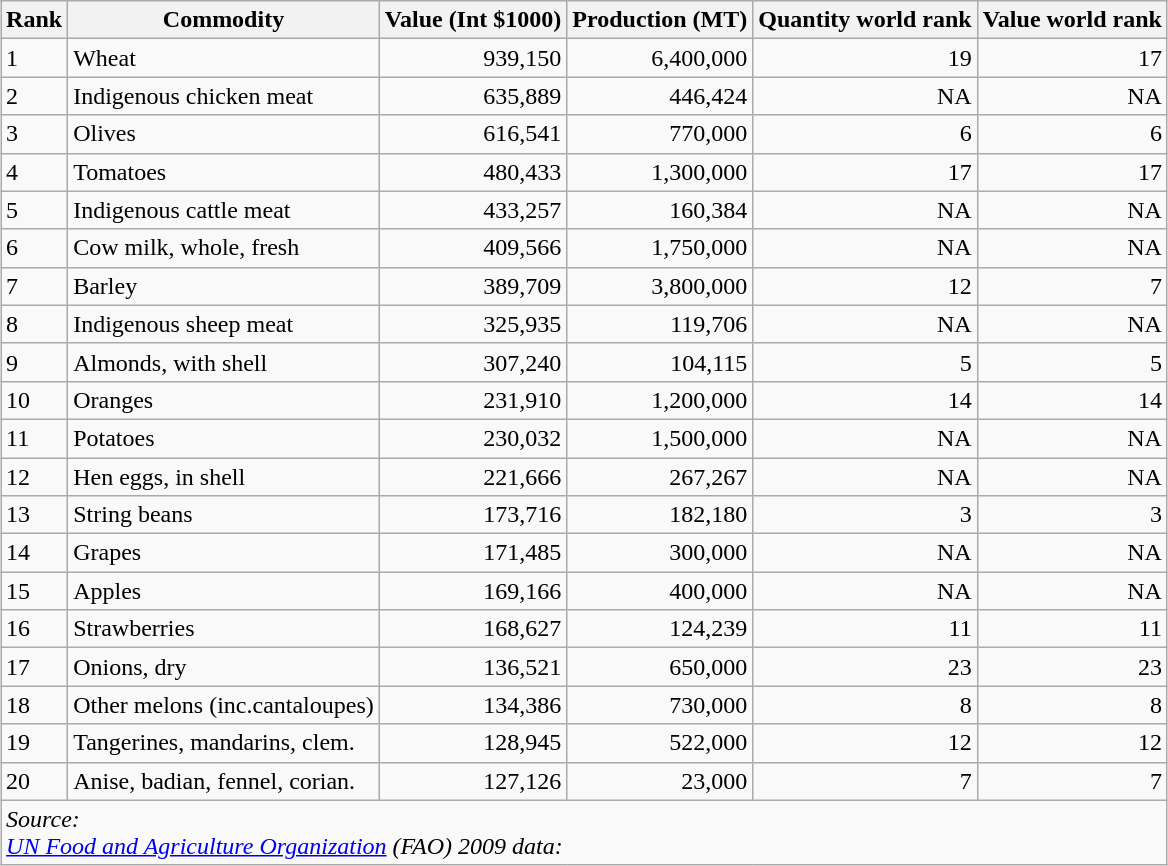<table class="wikitable sortable" style="margin:1em auto 1em auto;">
<tr>
<th scope="col">Rank</th>
<th scope="col">Commodity</th>
<th scope="col">Value (Int $1000)</th>
<th scope="col">Production (MT)</th>
<th scope="col" data-sort-type="number">Quantity world rank</th>
<th scope="col" data-sort-type="number">Value world rank</th>
</tr>
<tr>
<td>1</td>
<td>Wheat</td>
<td align="right">939,150</td>
<td align="right">6,400,000</td>
<td align="right">19</td>
<td align="right">17</td>
</tr>
<tr>
<td>2</td>
<td>Indigenous chicken meat</td>
<td align="right">635,889</td>
<td align="right">446,424</td>
<td align="right" data-sort-value="99999">NA</td>
<td align="right" data-sort-value="99999">NA</td>
</tr>
<tr>
<td>3</td>
<td>Olives</td>
<td align="right">616,541</td>
<td align="right">770,000</td>
<td align="right">6</td>
<td align="right">6</td>
</tr>
<tr>
<td>4</td>
<td>Tomatoes</td>
<td align="right">480,433</td>
<td align="right">1,300,000</td>
<td align="right">17</td>
<td align="right">17</td>
</tr>
<tr>
<td>5</td>
<td>Indigenous cattle meat</td>
<td align="right">433,257</td>
<td align="right">160,384</td>
<td align="right" data-sort-value="99999">NA</td>
<td align="right" data-sort-value="99999">NA</td>
</tr>
<tr>
<td>6</td>
<td>Cow milk, whole, fresh</td>
<td align="right">409,566</td>
<td align="right">1,750,000</td>
<td align="right" data-sort-value="99999">NA</td>
<td align="right" data-sort-value="99999">NA</td>
</tr>
<tr>
<td>7</td>
<td>Barley</td>
<td align="right">389,709</td>
<td align="right">3,800,000</td>
<td align="right">12</td>
<td align="right">7</td>
</tr>
<tr>
<td>8</td>
<td>Indigenous sheep meat</td>
<td align="right">325,935</td>
<td align="right">119,706</td>
<td align="right" data-sort-value="99999">NA</td>
<td align="right" data-sort-value="99999">NA</td>
</tr>
<tr>
<td>9</td>
<td>Almonds, with shell</td>
<td align="right">307,240</td>
<td align="right">104,115</td>
<td align="right">5</td>
<td align="right">5</td>
</tr>
<tr>
<td>10</td>
<td>Oranges</td>
<td align="right">231,910</td>
<td align="right">1,200,000</td>
<td align="right">14</td>
<td align="right">14</td>
</tr>
<tr>
<td>11</td>
<td>Potatoes</td>
<td align="right">230,032</td>
<td align="right">1,500,000</td>
<td align="right" data-sort-value="99999">NA</td>
<td align="right" data-sort-value="99999">NA</td>
</tr>
<tr>
<td>12</td>
<td>Hen eggs, in shell</td>
<td align="right">221,666</td>
<td align="right">267,267</td>
<td align="right" data-sort-value="99999">NA</td>
<td align="right" data-sort-value="99999">NA</td>
</tr>
<tr>
<td>13</td>
<td>String beans</td>
<td align="right">173,716</td>
<td align="right">182,180</td>
<td align="right">3</td>
<td align="right">3</td>
</tr>
<tr>
<td>14</td>
<td>Grapes</td>
<td align="right">171,485</td>
<td align="right">300,000</td>
<td align="right" data-sort-value="99999">NA</td>
<td align="right" data-sort-value="99999">NA</td>
</tr>
<tr>
<td>15</td>
<td>Apples</td>
<td align="right">169,166</td>
<td align="right">400,000</td>
<td align="right" data-sort-value="99999">NA</td>
<td align="right" data-sort-value="99999">NA</td>
</tr>
<tr>
<td>16</td>
<td>Strawberries</td>
<td align="right">168,627</td>
<td align="right">124,239</td>
<td align="right">11</td>
<td align="right">11</td>
</tr>
<tr>
<td>17</td>
<td>Onions, dry</td>
<td align="right">136,521</td>
<td align="right">650,000</td>
<td align="right">23</td>
<td align="right">23</td>
</tr>
<tr>
<td>18</td>
<td>Other melons (inc.cantaloupes)</td>
<td align="right">134,386</td>
<td align="right">730,000</td>
<td align="right">8</td>
<td align="right">8</td>
</tr>
<tr>
<td>19</td>
<td>Tangerines, mandarins, clem.</td>
<td align="right">128,945</td>
<td align="right">522,000</td>
<td align="right">12</td>
<td align="right">12</td>
</tr>
<tr>
<td>20</td>
<td>Anise, badian, fennel, corian.</td>
<td align="right">127,126</td>
<td align="right">23,000</td>
<td align="right">7</td>
<td align="right">7</td>
</tr>
<tr>
<td colspan=6><em>Source: <br><a href='#'>UN Food and Agriculture Organization</a> (FAO) 2009 data: </em><em></td>
</tr>
</table>
